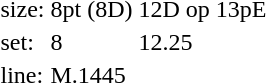<table style="margin-left:40px;">
<tr>
<td>size:</td>
<td>8pt (8D)</td>
<td>12D op 13pE</td>
</tr>
<tr>
<td>set:</td>
<td>8</td>
<td>12.25</td>
</tr>
<tr>
<td>line:</td>
<td M.1237>M.1445</td>
</tr>
</table>
